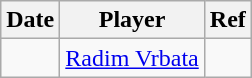<table class="wikitable">
<tr>
<th>Date</th>
<th>Player</th>
<th>Ref</th>
</tr>
<tr>
<td></td>
<td><a href='#'>Radim Vrbata</a></td>
<td></td>
</tr>
</table>
